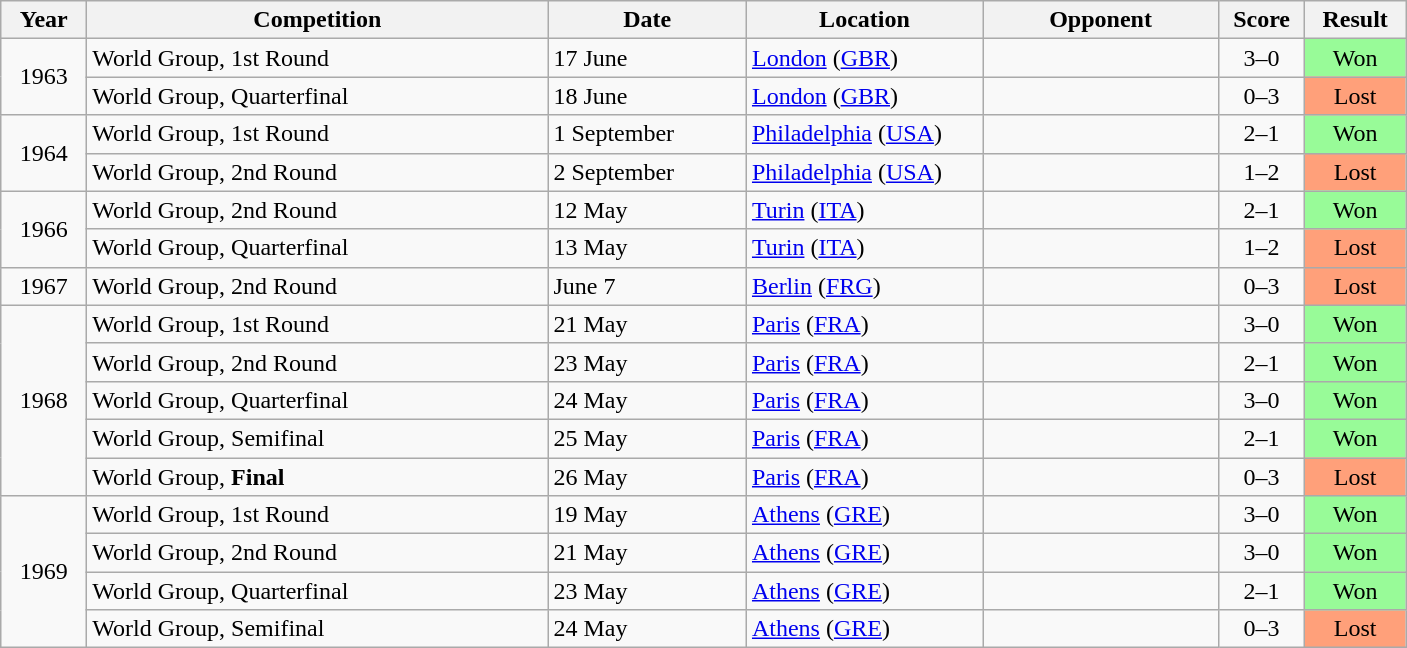<table class="wikitable collapsible collapsed">
<tr>
<th style="width:50px">Year</th>
<th style="width:300px">Competition</th>
<th style="width:125px">Date</th>
<th style="width:150px">Location</th>
<th style="width:150px">Opponent</th>
<th style="width:50px">Score</th>
<th style="width:60px">Result</th>
</tr>
<tr>
<td align="center" rowspan="2">1963</td>
<td>World Group, 1st Round</td>
<td>17 June</td>
<td><a href='#'>London</a> (<a href='#'>GBR</a>)</td>
<td></td>
<td align="center">3–0</td>
<td align="center" bgcolor="#98FB98">Won</td>
</tr>
<tr>
<td>World Group, Quarterfinal</td>
<td>18 June</td>
<td><a href='#'>London</a> (<a href='#'>GBR</a>)</td>
<td></td>
<td align="center">0–3</td>
<td align="center" bgcolor="#FFA07A">Lost</td>
</tr>
<tr>
<td align="center" rowspan="2">1964</td>
<td>World Group, 1st Round</td>
<td>1 September</td>
<td><a href='#'>Philadelphia</a> (<a href='#'>USA</a>)</td>
<td></td>
<td align="center">2–1</td>
<td align="center" bgcolor="#98FB98">Won</td>
</tr>
<tr>
<td>World Group, 2nd Round</td>
<td>2 September</td>
<td><a href='#'>Philadelphia</a> (<a href='#'>USA</a>)</td>
<td></td>
<td align="center">1–2</td>
<td align="center" bgcolor="#FFA07A">Lost</td>
</tr>
<tr>
<td align="center" rowspan="2">1966</td>
<td>World Group, 2nd Round</td>
<td>12 May</td>
<td><a href='#'>Turin</a> (<a href='#'>ITA</a>)</td>
<td></td>
<td align="center">2–1</td>
<td align="center" bgcolor="#98FB98">Won</td>
</tr>
<tr>
<td>World Group, Quarterfinal</td>
<td>13 May</td>
<td><a href='#'>Turin</a> (<a href='#'>ITA</a>)</td>
<td></td>
<td align="center">1–2</td>
<td align="center" bgcolor="#FFA07A">Lost</td>
</tr>
<tr>
<td align="center">1967</td>
<td>World Group, 2nd Round</td>
<td>June 7</td>
<td><a href='#'>Berlin</a> (<a href='#'>FRG</a>)</td>
<td></td>
<td align="center">0–3</td>
<td align="center" bgcolor="#FFA07A">Lost</td>
</tr>
<tr>
<td align="center" rowspan="5">1968</td>
<td>World Group, 1st Round</td>
<td>21 May</td>
<td><a href='#'>Paris</a> (<a href='#'>FRA</a>)</td>
<td></td>
<td align="center">3–0</td>
<td align="center" bgcolor="#98FB98">Won</td>
</tr>
<tr>
<td>World Group, 2nd Round</td>
<td>23 May</td>
<td><a href='#'>Paris</a> (<a href='#'>FRA</a>)</td>
<td></td>
<td align="center">2–1</td>
<td align="center" bgcolor="#98FB98">Won</td>
</tr>
<tr>
<td>World Group, Quarterfinal</td>
<td>24 May</td>
<td><a href='#'>Paris</a> (<a href='#'>FRA</a>)</td>
<td></td>
<td align="center">3–0</td>
<td align="center" bgcolor="#98FB98">Won</td>
</tr>
<tr>
<td>World Group, Semifinal</td>
<td>25 May</td>
<td><a href='#'>Paris</a> (<a href='#'>FRA</a>)</td>
<td></td>
<td align="center">2–1</td>
<td align="center" bgcolor="#98FB98">Won</td>
</tr>
<tr>
<td>World Group, <strong>Final</strong></td>
<td>26 May</td>
<td><a href='#'>Paris</a> (<a href='#'>FRA</a>)</td>
<td></td>
<td align="center">0–3</td>
<td align="center" bgcolor="#FFA07A">Lost</td>
</tr>
<tr>
<td align="center" rowspan="4">1969</td>
<td>World Group, 1st Round</td>
<td>19 May</td>
<td><a href='#'>Athens</a> (<a href='#'>GRE</a>)</td>
<td></td>
<td align="center">3–0</td>
<td align="center" bgcolor="#98FB98">Won</td>
</tr>
<tr>
<td>World Group, 2nd Round</td>
<td>21 May</td>
<td><a href='#'>Athens</a> (<a href='#'>GRE</a>)</td>
<td></td>
<td align="center">3–0</td>
<td align="center" bgcolor="#98FB98">Won</td>
</tr>
<tr>
<td>World Group, Quarterfinal</td>
<td>23 May</td>
<td><a href='#'>Athens</a> (<a href='#'>GRE</a>)</td>
<td></td>
<td align="center">2–1</td>
<td align="center" bgcolor="#98FB98">Won</td>
</tr>
<tr>
<td>World Group, Semifinal</td>
<td>24 May</td>
<td><a href='#'>Athens</a> (<a href='#'>GRE</a>)</td>
<td></td>
<td align="center">0–3</td>
<td align="center" bgcolor="#FFA07A">Lost</td>
</tr>
</table>
